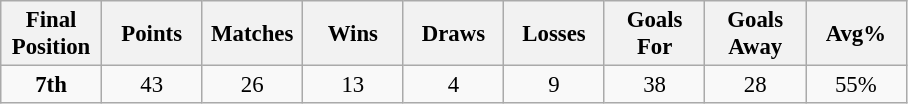<table class="wikitable" style="font-size: 95%; text-align: center;">
<tr>
<th width=60>Final Position</th>
<th width=60>Points</th>
<th width=60>Matches</th>
<th width=60>Wins</th>
<th width=60>Draws</th>
<th width=60>Losses</th>
<th width=60>Goals For</th>
<th width=60>Goals Away</th>
<th width=60>Avg%</th>
</tr>
<tr>
<td><strong>7th</strong></td>
<td>43</td>
<td>26</td>
<td>13</td>
<td>4</td>
<td>9</td>
<td>38</td>
<td>28</td>
<td>55%</td>
</tr>
</table>
